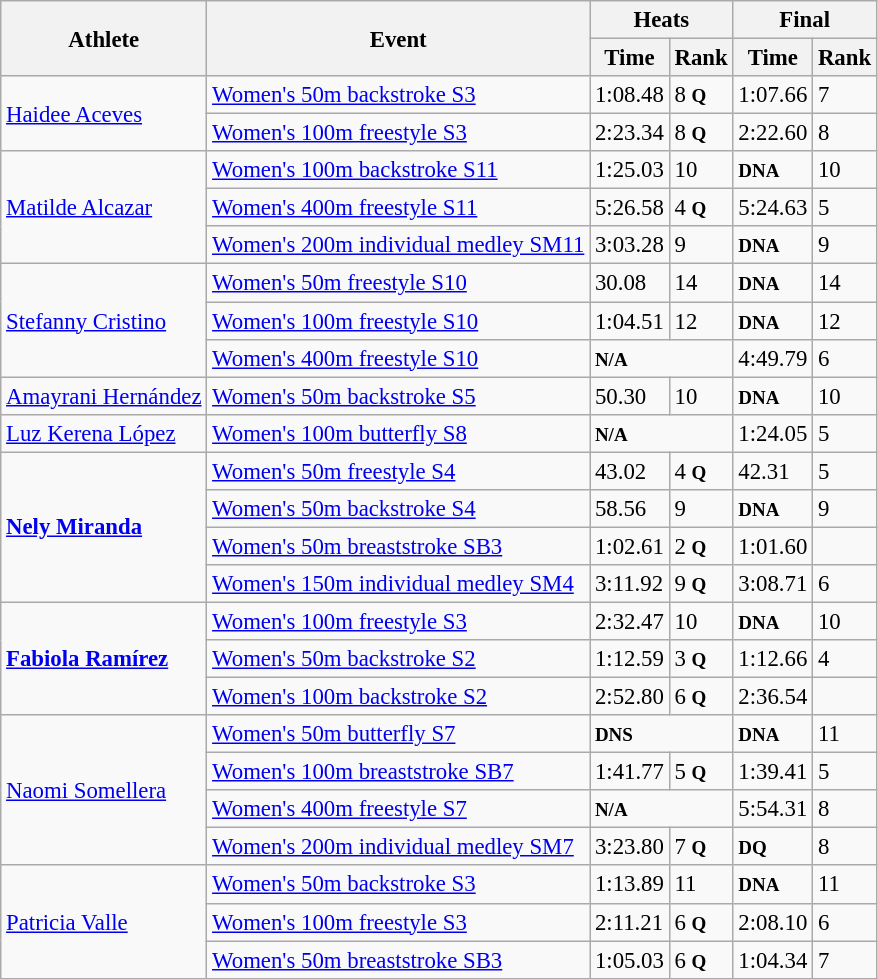<table class=wikitable style="font-size:95%">
<tr>
<th rowspan="2">Athlete</th>
<th rowspan="2">Event</th>
<th colspan="2">Heats</th>
<th colspan="2">Final</th>
</tr>
<tr>
<th>Time</th>
<th>Rank</th>
<th>Time</th>
<th>Rank</th>
</tr>
<tr>
<td rowspan="2"><a href='#'>Haidee Aceves</a></td>
<td><a href='#'>Women's 50m backstroke S3</a></td>
<td>1:08.48</td>
<td>8 <small><strong>Q</strong></small></td>
<td>1:07.66</td>
<td>7</td>
</tr>
<tr>
<td><a href='#'>Women's 100m freestyle S3</a></td>
<td>2:23.34</td>
<td>8 <small><strong>Q</strong></small></td>
<td>2:22.60</td>
<td>8</td>
</tr>
<tr>
<td rowspan="3"><a href='#'>Matilde Alcazar</a></td>
<td><a href='#'>Women's 100m backstroke S11</a></td>
<td>1:25.03</td>
<td>10</td>
<td><strong><small>DNA</small></strong></td>
<td>10</td>
</tr>
<tr>
<td><a href='#'>Women's 400m freestyle S11</a></td>
<td>5:26.58</td>
<td>4 <small><strong>Q</strong></small></td>
<td>5:24.63</td>
<td>5</td>
</tr>
<tr>
<td><a href='#'>Women's 200m individual medley SM11</a></td>
<td>3:03.28</td>
<td>9</td>
<td><small><strong>DNA</strong></small></td>
<td>9</td>
</tr>
<tr>
<td rowspan="3"><a href='#'>Stefanny Cristino</a></td>
<td><a href='#'>Women's 50m freestyle S10</a></td>
<td>30.08</td>
<td>14</td>
<td><strong><small>DNA</small></strong></td>
<td>14</td>
</tr>
<tr>
<td><a href='#'>Women's 100m freestyle S10</a></td>
<td>1:04.51</td>
<td>12</td>
<td><strong><small>DNA</small></strong></td>
<td>12</td>
</tr>
<tr>
<td><a href='#'>Women's 400m freestyle S10</a></td>
<td colspan="2"><strong><small>N/A</small></strong></td>
<td>4:49.79</td>
<td>6</td>
</tr>
<tr>
<td><a href='#'>Amayrani Hernández</a></td>
<td><a href='#'>Women's 50m backstroke S5</a></td>
<td>50.30</td>
<td>10</td>
<td><strong><small>DNA</small></strong></td>
<td>10</td>
</tr>
<tr>
<td><a href='#'>Luz Kerena López</a></td>
<td><a href='#'>Women's 100m butterfly S8</a></td>
<td colspan="2"><strong><small>N/A</small></strong></td>
<td>1:24.05</td>
<td>5</td>
</tr>
<tr>
<td rowspan="4"><strong><a href='#'>Nely Miranda</a></strong></td>
<td><a href='#'>Women's 50m freestyle S4</a></td>
<td>43.02</td>
<td>4 <strong><small>Q</small></strong></td>
<td>42.31</td>
<td>5</td>
</tr>
<tr>
<td><a href='#'>Women's 50m backstroke S4</a></td>
<td>58.56</td>
<td>9</td>
<td><small><strong>DNA</strong></small></td>
<td>9</td>
</tr>
<tr>
<td><a href='#'>Women's 50m breaststroke SB3</a></td>
<td>1:02.61</td>
<td>2 <small><strong>Q</strong></small></td>
<td>1:01.60</td>
<td></td>
</tr>
<tr>
<td><a href='#'>Women's 150m individual medley SM4</a></td>
<td>3:11.92</td>
<td>9 <small><strong>Q</strong></small></td>
<td>3:08.71</td>
<td>6</td>
</tr>
<tr>
<td rowspan="3"><strong><a href='#'>Fabiola Ramírez</a></strong></td>
<td><a href='#'>Women's 100m freestyle S3</a></td>
<td>2:32.47</td>
<td>10</td>
<td><small><strong>DNA</strong></small></td>
<td>10</td>
</tr>
<tr>
<td><a href='#'>Women's 50m backstroke S2</a></td>
<td>1:12.59</td>
<td>3 <strong><small>Q</small></strong></td>
<td>1:12.66</td>
<td>4</td>
</tr>
<tr>
<td><a href='#'>Women's 100m backstroke S2</a></td>
<td>2:52.80</td>
<td>6 <small><strong>Q</strong></small></td>
<td>2:36.54</td>
<td></td>
</tr>
<tr>
<td rowspan="4"><a href='#'>Naomi Somellera</a></td>
<td><a href='#'>Women's 50m butterfly S7</a></td>
<td colspan="2"><strong><small>DNS</small></strong></td>
<td><strong><small>DNA</small></strong></td>
<td>11</td>
</tr>
<tr>
<td><a href='#'>Women's 100m breaststroke SB7</a></td>
<td>1:41.77</td>
<td>5 <strong><small>Q</small></strong></td>
<td>1:39.41</td>
<td>5</td>
</tr>
<tr>
<td><a href='#'>Women's 400m freestyle S7</a></td>
<td colspan="2"><strong><small>N/A</small></strong></td>
<td>5:54.31</td>
<td>8</td>
</tr>
<tr>
<td><a href='#'>Women's 200m individual medley SM7</a></td>
<td>3:23.80</td>
<td>7 <strong><small>Q</small></strong></td>
<td><small><strong>DQ</strong></small></td>
<td>8</td>
</tr>
<tr>
<td rowspan="3"><a href='#'>Patricia Valle</a></td>
<td><a href='#'>Women's 50m backstroke S3</a></td>
<td>1:13.89</td>
<td>11</td>
<td><small><strong>DNA</strong></small></td>
<td>11</td>
</tr>
<tr>
<td align="left"><a href='#'>Women's 100m freestyle S3</a></td>
<td>2:11.21</td>
<td>6 <small><strong>Q</strong></small></td>
<td>2:08.10</td>
<td>6</td>
</tr>
<tr>
<td><a href='#'>Women's 50m breaststroke SB3</a></td>
<td>1:05.03</td>
<td>6 <small><strong>Q</strong></small></td>
<td>1:04.34</td>
<td>7</td>
</tr>
</table>
